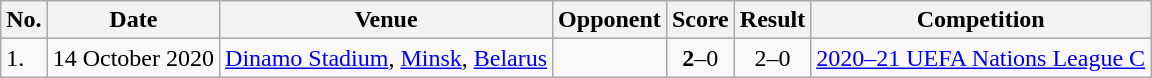<table class="wikitable">
<tr>
<th>No.</th>
<th>Date</th>
<th>Venue</th>
<th>Opponent</th>
<th>Score</th>
<th>Result</th>
<th>Competition</th>
</tr>
<tr>
<td>1.</td>
<td>14 October 2020</td>
<td><a href='#'>Dinamo Stadium</a>, <a href='#'>Minsk</a>, <a href='#'>Belarus</a></td>
<td></td>
<td align=center><strong>2</strong>–0</td>
<td align=center>2–0</td>
<td><a href='#'>2020–21 UEFA Nations League C</a></td>
</tr>
</table>
